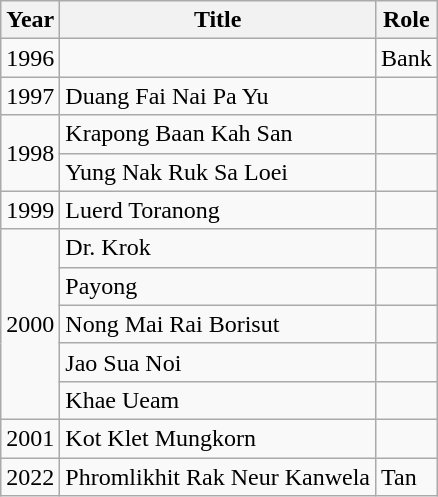<table class="wikitable">
<tr>
<th>Year</th>
<th>Title</th>
<th>Role</th>
</tr>
<tr>
<td>1996</td>
<td></td>
<td>Bank</td>
</tr>
<tr>
<td>1997</td>
<td>Duang Fai Nai Pa Yu</td>
<td></td>
</tr>
<tr>
<td rowspan = "2">1998</td>
<td>Krapong Baan Kah San</td>
<td></td>
</tr>
<tr>
<td>Yung Nak Ruk Sa Loei</td>
<td></td>
</tr>
<tr>
<td>1999</td>
<td>Luerd Toranong</td>
<td></td>
</tr>
<tr>
<td rowspan = "5">2000</td>
<td>Dr. Krok</td>
<td></td>
</tr>
<tr>
<td>Payong</td>
<td></td>
</tr>
<tr>
<td>Nong Mai Rai Borisut</td>
<td></td>
</tr>
<tr>
<td>Jao Sua Noi</td>
<td></td>
</tr>
<tr>
<td>Khae Ueam</td>
<td></td>
</tr>
<tr>
<td>2001</td>
<td>Kot Klet Mungkorn</td>
<td></td>
</tr>
<tr>
<td>2022</td>
<td>Phromlikhit Rak Neur Kanwela</td>
<td>Tan</td>
</tr>
</table>
